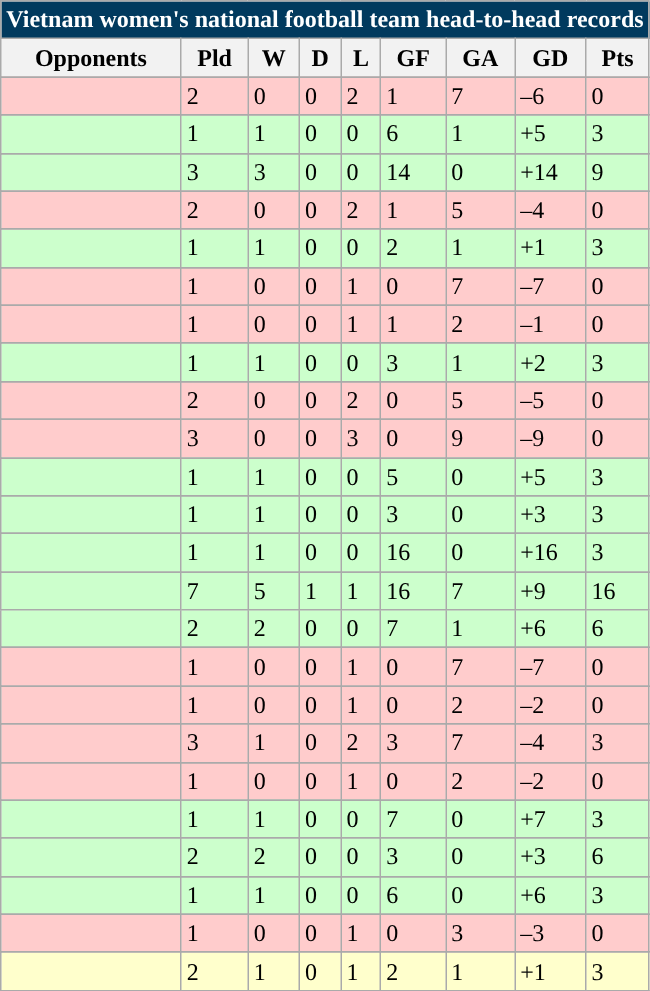<table class="wikitable" style="text-align:left;">
<tr>
<th colspan=10 style="background: #013A5E; color: #FFFFFF;">Vietnam women's national football team head-to-head records</th>
</tr>
<tr>
<th align=left>Opponents</th>
<th>Pld</th>
<th>W</th>
<th>D</th>
<th>L</th>
<th>GF</th>
<th>GA</th>
<th>GD</th>
<th>Pts</th>
</tr>
<tr>
</tr>
<tr bgcolor=#FFCCCC>
<td align=left></td>
<td>2</td>
<td>0</td>
<td>0</td>
<td>2</td>
<td>1</td>
<td>7</td>
<td>–6</td>
<td>0</td>
</tr>
<tr>
</tr>
<tr bgcolor=#CCFFCC>
<td align=left></td>
<td>1</td>
<td>1</td>
<td>0</td>
<td>0</td>
<td>6</td>
<td>1</td>
<td>+5</td>
<td>3</td>
</tr>
<tr>
</tr>
<tr bgcolor=#CCFFCC>
<td align=left></td>
<td>3</td>
<td>3</td>
<td>0</td>
<td>0</td>
<td>14</td>
<td>0</td>
<td>+14</td>
<td>9</td>
</tr>
<tr>
</tr>
<tr bgcolor=#FFCCCC>
<td align=left></td>
<td>2</td>
<td>0</td>
<td>0</td>
<td>2</td>
<td>1</td>
<td>5</td>
<td>–4</td>
<td>0</td>
</tr>
<tr>
</tr>
<tr bgcolor=#CCFFCC>
<td align=left></td>
<td>1</td>
<td>1</td>
<td>0</td>
<td>0</td>
<td>2</td>
<td>1</td>
<td>+1</td>
<td>3</td>
</tr>
<tr>
</tr>
<tr bgcolor=#FFCCCC>
<td align=left></td>
<td>1</td>
<td>0</td>
<td>0</td>
<td>1</td>
<td>0</td>
<td>7</td>
<td>–7</td>
<td>0</td>
</tr>
<tr>
</tr>
<tr bgcolor=FFCCCC>
<td align=left></td>
<td>1</td>
<td>0</td>
<td>0</td>
<td>1</td>
<td>1</td>
<td>2</td>
<td>–1</td>
<td>0</td>
</tr>
<tr>
</tr>
<tr bgcolor=CCFFCC>
<td align=left></td>
<td>1</td>
<td>1</td>
<td>0</td>
<td>0</td>
<td>3</td>
<td>1</td>
<td>+2</td>
<td>3</td>
</tr>
<tr>
</tr>
<tr bgcolor=#FFCCCC>
<td align=left></td>
<td>2</td>
<td>0</td>
<td>0</td>
<td>2</td>
<td>0</td>
<td>5</td>
<td>–5</td>
<td>0</td>
</tr>
<tr>
</tr>
<tr bgcolor=#FFCCCC>
<td align=left></td>
<td>3</td>
<td>0</td>
<td>0</td>
<td>3</td>
<td>0</td>
<td>9</td>
<td>–9</td>
<td>0</td>
</tr>
<tr>
</tr>
<tr bgcolor=#CCFFCC>
<td align=left></td>
<td>1</td>
<td>1</td>
<td>0</td>
<td>0</td>
<td>5</td>
<td>0</td>
<td>+5</td>
<td>3</td>
</tr>
<tr>
</tr>
<tr bgcolor=#CCFFCC>
<td align=left></td>
<td>1</td>
<td>1</td>
<td>0</td>
<td>0</td>
<td>3</td>
<td>0</td>
<td>+3</td>
<td>3</td>
</tr>
<tr>
</tr>
<tr bgcolor=#CCFFCC>
<td align=left></td>
<td>1</td>
<td>1</td>
<td>0</td>
<td>0</td>
<td>16</td>
<td>0</td>
<td>+16</td>
<td>3</td>
</tr>
<tr>
</tr>
<tr bgcolor=#CCFFCC>
<td align=left></td>
<td>7</td>
<td>5</td>
<td>1</td>
<td>1</td>
<td>16</td>
<td>7</td>
<td>+9</td>
<td>16</td>
</tr>
<tr bgcolor=#CCFFCC>
<td align=left></td>
<td>2</td>
<td>2</td>
<td>0</td>
<td>0</td>
<td>7</td>
<td>1</td>
<td>+6</td>
<td>6</td>
</tr>
<tr>
</tr>
<tr bgcolor=FFCCCC>
<td align=left></td>
<td>1</td>
<td>0</td>
<td>0</td>
<td>1</td>
<td>0</td>
<td>7</td>
<td>–7</td>
<td>0</td>
</tr>
<tr>
</tr>
<tr bgcolor=FFCCCC>
<td align=left></td>
<td>1</td>
<td>0</td>
<td>0</td>
<td>1</td>
<td>0</td>
<td>2</td>
<td>–2</td>
<td>0</td>
</tr>
<tr>
</tr>
<tr bgcolor=#FFCCCC>
<td align=left></td>
<td>3</td>
<td>1</td>
<td>0</td>
<td>2</td>
<td>3</td>
<td>7</td>
<td>–4</td>
<td>3</td>
</tr>
<tr>
</tr>
<tr bgcolor=FFCCCC>
<td align=left></td>
<td>1</td>
<td>0</td>
<td>0</td>
<td>1</td>
<td>0</td>
<td>2</td>
<td>–2</td>
<td>0</td>
</tr>
<tr>
</tr>
<tr bgcolor=#CCFFCC>
<td align=left></td>
<td>1</td>
<td>1</td>
<td>0</td>
<td>0</td>
<td>7</td>
<td>0</td>
<td>+7</td>
<td>3</td>
</tr>
<tr>
</tr>
<tr bgcolor=#CCFFCC>
<td align=left></td>
<td>2</td>
<td>2</td>
<td>0</td>
<td>0</td>
<td>3</td>
<td>0</td>
<td>+3</td>
<td>6</td>
</tr>
<tr>
</tr>
<tr bgcolor=#CCFFCC>
<td align=left></td>
<td>1</td>
<td>1</td>
<td>0</td>
<td>0</td>
<td>6</td>
<td>0</td>
<td>+6</td>
<td>3</td>
</tr>
<tr>
</tr>
<tr bgcolor=#FFCCCC>
<td align=left></td>
<td>1</td>
<td>0</td>
<td>0</td>
<td>1</td>
<td>0</td>
<td>3</td>
<td>–3</td>
<td>0</td>
</tr>
<tr>
</tr>
<tr bgcolor=#FFFFCC>
<td align=left></td>
<td>2</td>
<td>1</td>
<td>0</td>
<td>1</td>
<td>2</td>
<td>1</td>
<td>+1</td>
<td>3</td>
</tr>
<tr>
</tr>
</table>
